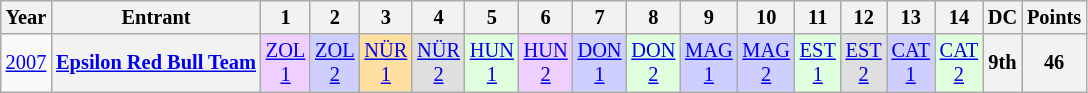<table class="wikitable" style="text-align:center; font-size:85%">
<tr>
<th>Year</th>
<th>Entrant</th>
<th>1</th>
<th>2</th>
<th>3</th>
<th>4</th>
<th>5</th>
<th>6</th>
<th>7</th>
<th>8</th>
<th>9</th>
<th>10</th>
<th>11</th>
<th>12</th>
<th>13</th>
<th>14</th>
<th>DC</th>
<th>Points</th>
</tr>
<tr>
<td><a href='#'>2007</a></td>
<th nowrap><a href='#'>Epsilon Red Bull Team</a></th>
<td style="background:#efcfff;"><a href='#'>ZOL<br>1</a><br></td>
<td style="background:#cfcfff;"><a href='#'>ZOL<br>2</a><br></td>
<td style="background:#ffdf9f;"><a href='#'>NÜR<br>1</a><br></td>
<td style="background:#dfdfdf;"><a href='#'>NÜR<br>2</a><br></td>
<td style="background:#dfffdf;"><a href='#'>HUN<br>1</a><br></td>
<td style="background:#efcfff;"><a href='#'>HUN<br>2</a><br></td>
<td style="background:#cfcfff;"><a href='#'>DON<br>1</a><br></td>
<td style="background:#dfffdf;"><a href='#'>DON<br>2</a><br></td>
<td style="background:#cfcfff;"><a href='#'>MAG<br>1</a><br></td>
<td style="background:#cfcfff;"><a href='#'>MAG<br>2</a><br></td>
<td style="background:#dfffdf;"><a href='#'>EST<br>1</a><br></td>
<td style="background:#dfdfdf;"><a href='#'>EST<br>2</a><br></td>
<td style="background:#cfcfff;"><a href='#'>CAT<br>1</a><br></td>
<td style="background:#dfffdf;"><a href='#'>CAT<br>2</a><br></td>
<th>9th</th>
<th>46</th>
</tr>
</table>
